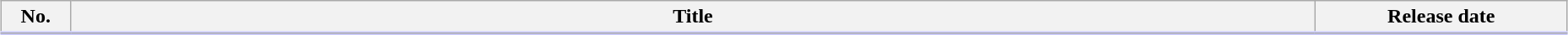<table class="wikitable" style="width:98%; margin:auto; background:#FFF;">
<tr style="border-bottom: 3px solid #CCF;">
<th style="width:3em;">No.</th>
<th>Title</th>
<th style="width:12em;">Release date</th>
</tr>
<tr>
</tr>
</table>
